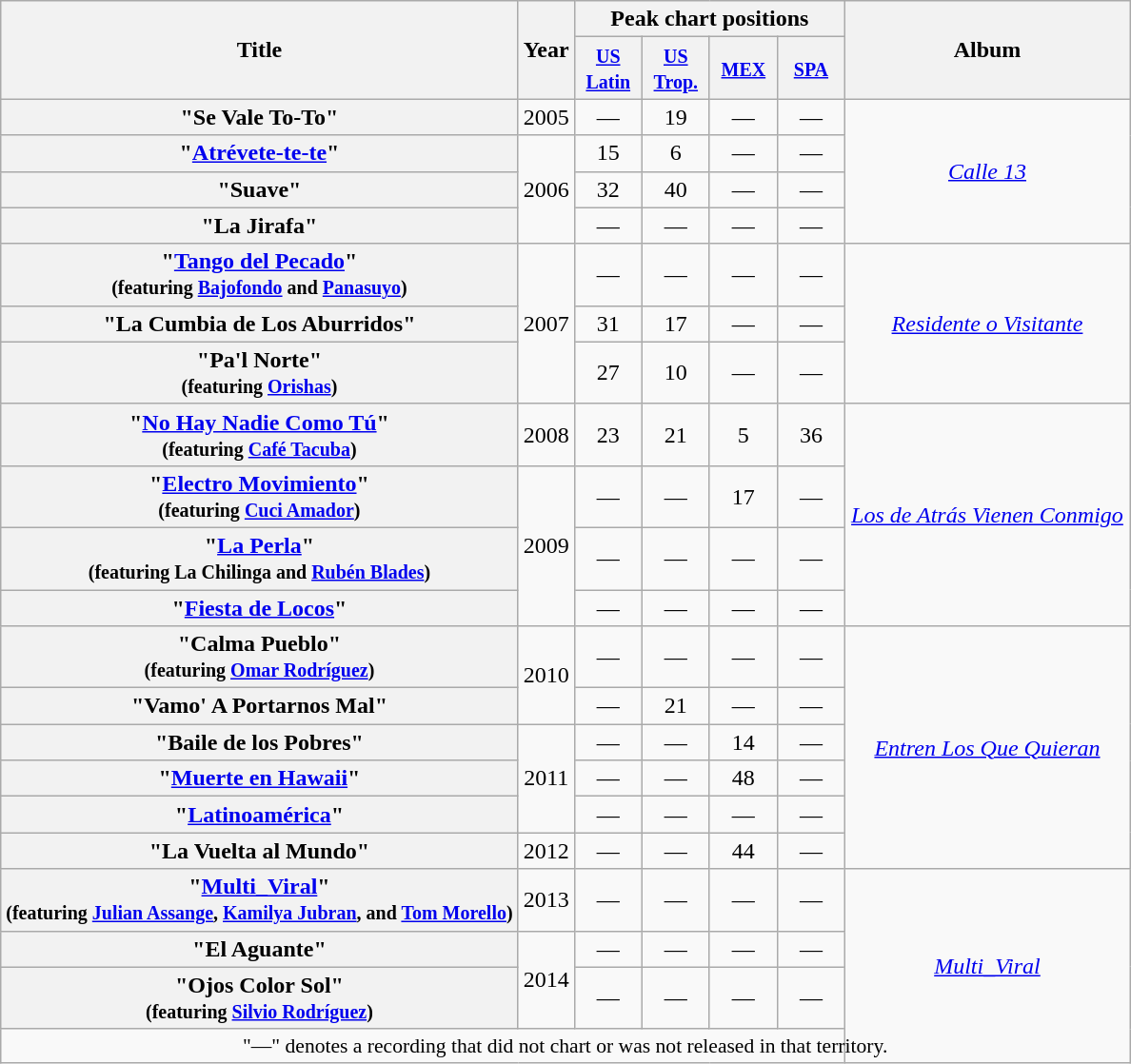<table class="wikitable plainrowheaders" style="text-align:center;">
<tr>
<th rowspan="2" style="width:25,5em;">Title</th>
<th rowspan="2" style="width:1em;">Year</th>
<th colspan="4" style="width:2em;">Peak chart positions</th>
<th rowspan="2" style="width:12em;">Album</th>
</tr>
<tr>
<th width="40"><small><a href='#'>US<br>Latin</a></small><br></th>
<th width="40"><small><a href='#'>US<br>Trop.</a></small><br></th>
<th width="40"><small><a href='#'>MEX</a></small><br></th>
<th width="40"><small><a href='#'>SPA</a></small><br></th>
</tr>
<tr>
<th scope="row">"Se Vale To-To"</th>
<td>2005</td>
<td>—</td>
<td>19</td>
<td>—</td>
<td>—</td>
<td rowspan=4><em><a href='#'>Calle 13</a></em></td>
</tr>
<tr>
<th scope="row">"<a href='#'>Atrévete-te-te</a>"</th>
<td rowspan=3>2006</td>
<td>15</td>
<td>6</td>
<td>—</td>
<td>—</td>
</tr>
<tr>
<th scope="row">"Suave"</th>
<td>32</td>
<td>40</td>
<td>—</td>
<td>—</td>
</tr>
<tr>
<th scope="row">"La Jirafa"</th>
<td>—</td>
<td>—</td>
<td>—</td>
<td>—</td>
</tr>
<tr>
<th scope="row">"<a href='#'>Tango del Pecado</a>"<br><small>(featuring <a href='#'>Bajofondo</a> and <a href='#'>Panasuyo</a>)</small></th>
<td rowspan=3>2007</td>
<td>—</td>
<td>—</td>
<td>—</td>
<td>—</td>
<td rowspan=3><em><a href='#'>Residente o Visitante</a></em></td>
</tr>
<tr>
<th scope="row">"La Cumbia de Los Aburridos"</th>
<td>31</td>
<td>17</td>
<td>—</td>
<td>—</td>
</tr>
<tr>
<th scope="row">"Pa'l Norte"<br><small>(featuring <a href='#'>Orishas</a>)</small></th>
<td>27</td>
<td>10</td>
<td>—</td>
<td>—</td>
</tr>
<tr>
<th scope="row">"<a href='#'>No Hay Nadie Como Tú</a>"<br><small>(featuring <a href='#'>Café Tacuba</a>)</small></th>
<td>2008</td>
<td>23</td>
<td>21</td>
<td>5</td>
<td>36</td>
<td rowspan=4><em><a href='#'>Los de Atrás Vienen Conmigo</a></em></td>
</tr>
<tr>
<th scope="row">"<a href='#'>Electro Movimiento</a>"<br><small>(featuring <a href='#'>Cuci Amador</a>)</small></th>
<td rowspan=3>2009</td>
<td>—</td>
<td>—</td>
<td>17</td>
<td>—</td>
</tr>
<tr>
<th scope="row">"<a href='#'>La Perla</a>"<br><small>(featuring La Chilinga and <a href='#'>Rubén Blades</a>)</small></th>
<td>—</td>
<td>—</td>
<td>—</td>
<td>—</td>
</tr>
<tr>
<th scope="row">"<a href='#'>Fiesta de Locos</a>"</th>
<td>—</td>
<td>—</td>
<td>—</td>
<td>—</td>
</tr>
<tr>
<th scope="row">"Calma Pueblo"<br><small>(featuring <a href='#'>Omar Rodríguez</a>)</small></th>
<td rowspan=2>2010</td>
<td>—</td>
<td>—</td>
<td>—</td>
<td>—</td>
<td rowspan=6><em><a href='#'>Entren Los Que Quieran</a></em></td>
</tr>
<tr>
<th scope="row">"Vamo' A Portarnos Mal"</th>
<td>—</td>
<td>21</td>
<td>—</td>
<td>—</td>
</tr>
<tr>
<th scope="row">"Baile de los Pobres"</th>
<td rowspan=3>2011</td>
<td>—</td>
<td>—</td>
<td>14</td>
<td>—</td>
</tr>
<tr>
<th scope="row">"<a href='#'>Muerte en Hawaii</a>"</th>
<td>—</td>
<td>—</td>
<td>48</td>
<td>—</td>
</tr>
<tr>
<th scope="row">"<a href='#'>Latinoamérica</a>"</th>
<td>—</td>
<td>—</td>
<td>—</td>
<td>—</td>
</tr>
<tr>
<th scope="row">"La Vuelta al Mundo"</th>
<td>2012</td>
<td>—</td>
<td>—</td>
<td>44</td>
<td>—</td>
</tr>
<tr>
<th scope="row">"<a href='#'>Multi_Viral</a>"<br><small>(featuring <a href='#'>Julian Assange</a>, <a href='#'>Kamilya Jubran</a>, and <a href='#'>Tom Morello</a>)</small></th>
<td>2013</td>
<td>—</td>
<td>—</td>
<td>—</td>
<td>—</td>
<td rowspan=4><em><a href='#'>Multi_Viral</a></em></td>
</tr>
<tr>
<th scope="row">"El Aguante"</th>
<td rowspan=2>2014</td>
<td>—</td>
<td>—</td>
<td>—</td>
<td>—</td>
</tr>
<tr>
<th scope="row">"Ojos Color Sol"<br><small>(featuring <a href='#'>Silvio Rodríguez</a>)</small></th>
<td>—</td>
<td>—</td>
<td>—</td>
<td>—</td>
</tr>
<tr>
<td colspan="14" style="font-size:90%">"—" denotes a recording that did not chart or was not released in that territory.</td>
</tr>
</table>
